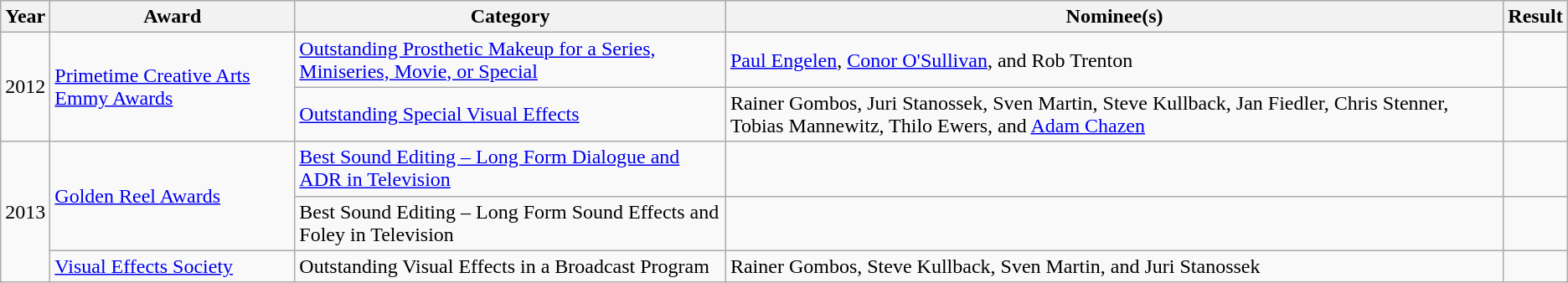<table class="wikitable sortable plainrowheaders">
<tr>
<th>Year</th>
<th>Award</th>
<th>Category</th>
<th>Nominee(s)</th>
<th>Result</th>
</tr>
<tr>
<td rowspan="2">2012</td>
<td scope="row" rowspan="2"><a href='#'>Primetime Creative Arts Emmy Awards</a></td>
<td scope="row"><a href='#'>Outstanding Prosthetic Makeup for a Series, Miniseries, Movie, or Special</a></td>
<td scope="row"><a href='#'>Paul Engelen</a>, <a href='#'>Conor O'Sullivan</a>, and Rob Trenton</td>
<td></td>
</tr>
<tr>
<td scope="row"><a href='#'>Outstanding Special Visual Effects</a></td>
<td scope="row">Rainer Gombos, Juri Stanossek, Sven Martin, Steve Kullback, Jan Fiedler, Chris Stenner, Tobias Mannewitz, Thilo Ewers, and <a href='#'>Adam Chazen</a></td>
<td></td>
</tr>
<tr>
<td rowspan="3">2013</td>
<td scope="row" rowspan="2"><a href='#'>Golden Reel Awards</a></td>
<td scope="row"><a href='#'>Best Sound Editing – Long Form Dialogue and ADR in Television</a></td>
<td scope="row"></td>
<td></td>
</tr>
<tr>
<td scope="row">Best Sound Editing – Long Form Sound Effects and Foley in Television</td>
<td scope="row"></td>
<td></td>
</tr>
<tr>
<td scope="row"><a href='#'>Visual Effects Society</a></td>
<td scope="row">Outstanding Visual Effects in a Broadcast Program</td>
<td scope="row">Rainer Gombos, Steve Kullback, Sven Martin, and Juri Stanossek</td>
<td></td>
</tr>
</table>
